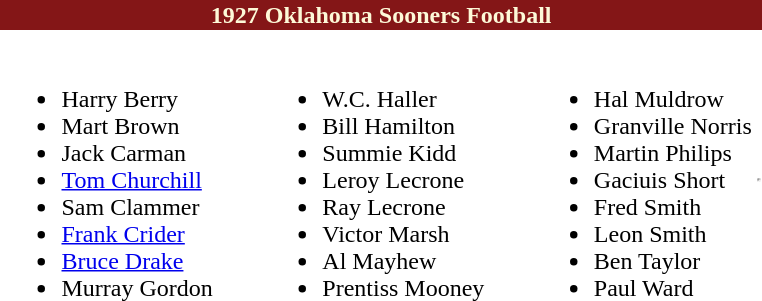<table class="toccolours" style="text-align: left;">
<tr>
<td colspan=11 style="color:#FDF9D8;background:#841617; text-align: center"><strong>1927 Oklahoma Sooners Football</strong></td>
</tr>
<tr>
<td valign="top"><br><ul><li>Harry Berry</li><li>Mart Brown</li><li>Jack Carman</li><li><a href='#'>Tom Churchill</a></li><li>Sam Clammer</li><li><a href='#'>Frank Crider</a></li><li><a href='#'>Bruce Drake</a></li><li>Murray Gordon</li></ul></td>
<td width="25"> </td>
<td valign="top"><br><ul><li>W.C. Haller</li><li>Bill Hamilton</li><li>Summie Kidd</li><li>Leroy Lecrone</li><li>Ray Lecrone</li><li>Victor Marsh</li><li>Al Mayhew</li><li>Prentiss Mooney</li></ul></td>
<td width="25"> </td>
<td valign="top"><br><ul><li>Hal Muldrow</li><li>Granville Norris</li><li>Martin Philips</li><li>Gaciuis Short</li><li>Fred Smith</li><li>Leon Smith</li><li>Ben Taylor</li><li>Paul Ward</li></ul></td>
<td colspan="7"><hr><small></small></td>
</tr>
</table>
